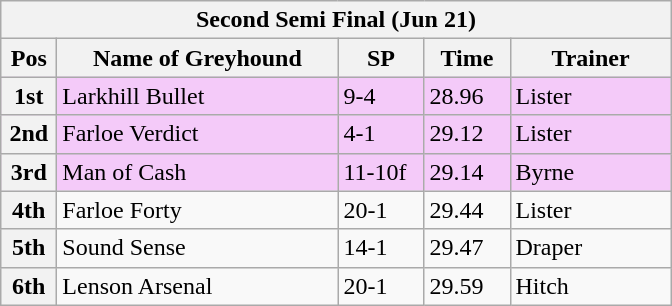<table class="wikitable">
<tr>
<th colspan="6">Second Semi Final (Jun 21)</th>
</tr>
<tr>
<th width=30>Pos</th>
<th width=180>Name of Greyhound</th>
<th width=50>SP</th>
<th width=50>Time</th>
<th width=100>Trainer</th>
</tr>
<tr style="background: #f4caf9;">
<th>1st</th>
<td>Larkhill Bullet</td>
<td>9-4</td>
<td>28.96</td>
<td>Lister</td>
</tr>
<tr style="background: #f4caf9;">
<th>2nd</th>
<td>Farloe Verdict</td>
<td>4-1</td>
<td>29.12</td>
<td>Lister</td>
</tr>
<tr style="background: #f4caf9;">
<th>3rd</th>
<td>Man of Cash</td>
<td>11-10f</td>
<td>29.14</td>
<td>Byrne</td>
</tr>
<tr>
<th>4th</th>
<td>Farloe Forty</td>
<td>20-1</td>
<td>29.44</td>
<td>Lister</td>
</tr>
<tr>
<th>5th</th>
<td>Sound Sense</td>
<td>14-1</td>
<td>29.47</td>
<td>Draper</td>
</tr>
<tr>
<th>6th</th>
<td>Lenson Arsenal</td>
<td>20-1</td>
<td>29.59</td>
<td>Hitch</td>
</tr>
</table>
